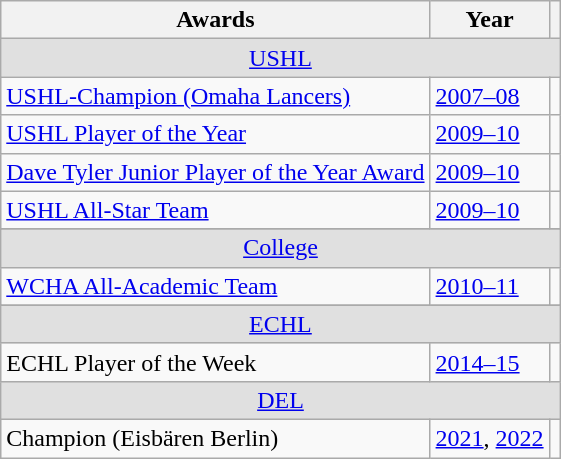<table class="wikitable">
<tr>
<th>Awards</th>
<th>Year</th>
<th></th>
</tr>
<tr ALIGN="center" bgcolor="#e0e0e0">
<td colspan="3"><a href='#'>USHL</a></td>
</tr>
<tr>
<td><a href='#'>USHL-Champion (Omaha Lancers)</a></td>
<td><a href='#'>2007–08</a></td>
<td></td>
</tr>
<tr>
<td><a href='#'>USHL Player of the Year</a></td>
<td><a href='#'>2009–10</a></td>
<td></td>
</tr>
<tr>
<td><a href='#'>Dave Tyler Junior Player of the Year Award</a></td>
<td><a href='#'>2009–10</a></td>
<td></td>
</tr>
<tr>
<td><a href='#'>USHL All-Star Team</a></td>
<td><a href='#'>2009–10</a></td>
<td></td>
</tr>
<tr>
</tr>
<tr ALIGN="center" bgcolor="#e0e0e0">
<td colspan="3"><a href='#'>College</a></td>
</tr>
<tr>
<td><a href='#'>WCHA All-Academic Team</a></td>
<td><a href='#'>2010–11</a></td>
<td></td>
</tr>
<tr>
</tr>
<tr ALIGN="center" bgcolor="#e0e0e0">
<td colspan="3"><a href='#'>ECHL</a></td>
</tr>
<tr>
<td>ECHL Player of the Week</td>
<td><a href='#'>2014–15</a></td>
<td></td>
</tr>
<tr ALIGN="center" bgcolor="#e0e0e0">
<td colspan="3"><a href='#'>DEL</a></td>
</tr>
<tr>
<td>Champion (Eisbären Berlin)</td>
<td><a href='#'>2021</a>, <a href='#'>2022</a></td>
<td></td>
</tr>
</table>
